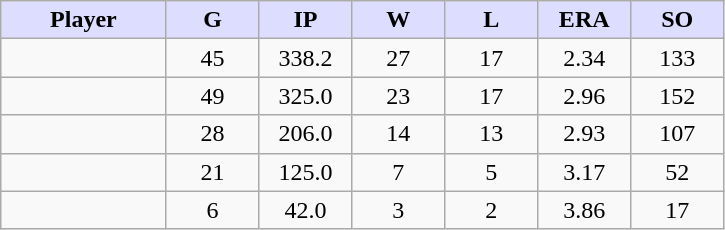<table class="wikitable sortable">
<tr>
<th style="background:#ddf; width:16%;">Player</th>
<th style="background:#ddf; width:9%;">G</th>
<th style="background:#ddf; width:9%;">IP</th>
<th style="background:#ddf; width:9%;">W</th>
<th style="background:#ddf; width:9%;">L</th>
<th style="background:#ddf; width:9%;">ERA</th>
<th style="background:#ddf; width:9%;">SO</th>
</tr>
<tr style="text-align:center;">
<td></td>
<td>45</td>
<td>338.2</td>
<td>27</td>
<td>17</td>
<td>2.34</td>
<td>133</td>
</tr>
<tr style="text-align:center;">
<td></td>
<td>49</td>
<td>325.0</td>
<td>23</td>
<td>17</td>
<td>2.96</td>
<td>152</td>
</tr>
<tr style="text-align:center;">
<td></td>
<td>28</td>
<td>206.0</td>
<td>14</td>
<td>13</td>
<td>2.93</td>
<td>107</td>
</tr>
<tr style="text-align:center;">
<td></td>
<td>21</td>
<td>125.0</td>
<td>7</td>
<td>5</td>
<td>3.17</td>
<td>52</td>
</tr>
<tr style="text-align:center;">
<td></td>
<td>6</td>
<td>42.0</td>
<td>3</td>
<td>2</td>
<td>3.86</td>
<td>17</td>
</tr>
</table>
